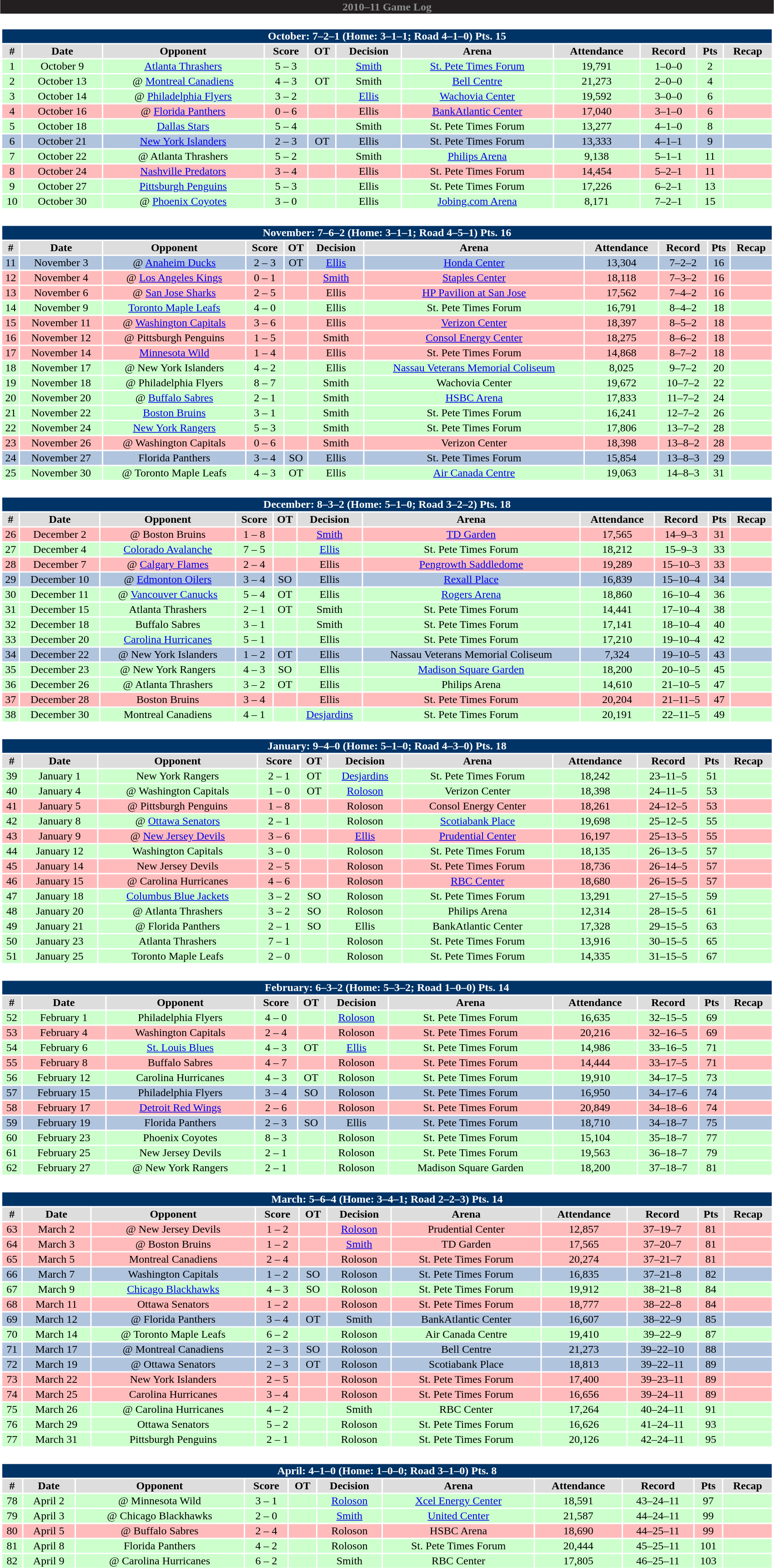<table class="toccolours"  style="width:90%; clear:both; margin:1.5em auto; text-align:center;">
<tr>
<th colspan=11 style="background:#231F20; color:#8E8E91">2010–11 Game Log</th>
</tr>
<tr>
<td colspan=11><br><table class="toccolours collapsible collapsed" style="width:100%;">
<tr>
<th colspan="11" style="background:#036; color:white;">October: 7–2–1 (Home: 3–1–1; Road 4–1–0) Pts. 15</th>
</tr>
<tr style="text-align:center; background:#ddd;">
<td><strong>#</strong></td>
<td><strong>Date</strong></td>
<td><strong>Opponent</strong></td>
<td><strong>Score</strong></td>
<td><strong>OT</strong></td>
<td><strong>Decision</strong></td>
<td><strong>Arena</strong></td>
<td><strong>Attendance</strong></td>
<td><strong>Record</strong></td>
<td><strong>Pts</strong></td>
<td><strong>Recap</strong></td>
</tr>
<tr style="text-align:center; background:#cfc;">
<td>1</td>
<td>October 9</td>
<td><a href='#'>Atlanta Thrashers</a></td>
<td>5 – 3</td>
<td></td>
<td><a href='#'>Smith</a></td>
<td><a href='#'>St. Pete Times Forum</a></td>
<td>19,791</td>
<td>1–0–0</td>
<td>2</td>
<td></td>
</tr>
<tr style="text-align:center; background:#cfc;">
<td>2</td>
<td>October 13</td>
<td>@ <a href='#'>Montreal Canadiens</a></td>
<td>4 – 3</td>
<td>OT</td>
<td>Smith</td>
<td><a href='#'>Bell Centre</a></td>
<td>21,273</td>
<td>2–0–0</td>
<td>4</td>
<td></td>
</tr>
<tr style="text-align:center; background:#cfc;">
<td>3</td>
<td>October 14</td>
<td>@ <a href='#'>Philadelphia Flyers</a></td>
<td>3 – 2</td>
<td></td>
<td><a href='#'>Ellis</a></td>
<td><a href='#'>Wachovia Center</a></td>
<td>19,592</td>
<td>3–0–0</td>
<td>6</td>
<td></td>
</tr>
<tr style="text-align:center; background:#fbb;">
<td>4</td>
<td>October 16</td>
<td>@ <a href='#'>Florida Panthers</a></td>
<td>0 – 6</td>
<td></td>
<td>Ellis</td>
<td><a href='#'>BankAtlantic Center</a></td>
<td>17,040</td>
<td>3–1–0</td>
<td>6</td>
<td></td>
</tr>
<tr style="text-align:center; background:#cfc;">
<td>5</td>
<td>October 18</td>
<td><a href='#'>Dallas Stars</a></td>
<td>5 – 4</td>
<td></td>
<td>Smith</td>
<td>St. Pete Times Forum</td>
<td>13,277</td>
<td>4–1–0</td>
<td>8</td>
<td></td>
</tr>
<tr style="text-align:center; background:#b0c4de;">
<td>6</td>
<td>October 21</td>
<td><a href='#'>New York Islanders</a></td>
<td>2 – 3</td>
<td>OT</td>
<td>Ellis</td>
<td>St. Pete Times Forum</td>
<td>13,333</td>
<td>4–1–1</td>
<td>9</td>
<td></td>
</tr>
<tr style="text-align:center; background:#cfc;">
<td>7</td>
<td>October 22</td>
<td>@ Atlanta Thrashers</td>
<td>5 – 2</td>
<td></td>
<td>Smith</td>
<td><a href='#'>Philips Arena</a></td>
<td>9,138</td>
<td>5–1–1</td>
<td>11</td>
<td></td>
</tr>
<tr style="text-align:center; background:#fbb;">
<td>8</td>
<td>October 24</td>
<td><a href='#'>Nashville Predators</a></td>
<td>3 – 4</td>
<td></td>
<td>Ellis</td>
<td>St. Pete Times Forum</td>
<td>14,454</td>
<td>5–2–1</td>
<td>11</td>
<td></td>
</tr>
<tr style="text-align:center; background:#cfc;">
<td>9</td>
<td>October 27</td>
<td><a href='#'>Pittsburgh Penguins</a></td>
<td>5 – 3</td>
<td></td>
<td>Ellis</td>
<td>St. Pete Times Forum</td>
<td>17,226</td>
<td>6–2–1</td>
<td>13</td>
<td></td>
</tr>
<tr style="text-align:center; background:#cfc;">
<td>10</td>
<td>October 30</td>
<td>@ <a href='#'>Phoenix Coyotes</a></td>
<td>3 – 0</td>
<td></td>
<td>Ellis</td>
<td><a href='#'>Jobing.com Arena</a></td>
<td>8,171</td>
<td>7–2–1</td>
<td>15</td>
<td></td>
</tr>
</table>
</td>
</tr>
<tr>
<td colspan=11><br><table class="toccolours collapsible collapsed" style="width:100%;">
<tr>
<th colspan="11" style="background:#036; color:white;">November: 7–6–2 (Home: 3–1–1; Road 4–5–1) Pts. 16</th>
</tr>
<tr style="text-align:center; background:#ddd;">
<td><strong>#</strong></td>
<td><strong>Date</strong></td>
<td><strong>Opponent</strong></td>
<td><strong>Score</strong></td>
<td><strong>OT</strong></td>
<td><strong>Decision</strong></td>
<td><strong>Arena</strong></td>
<td><strong>Attendance</strong></td>
<td><strong>Record</strong></td>
<td><strong>Pts</strong></td>
<td><strong>Recap</strong></td>
</tr>
<tr style="text-align:center; background:#b0c4de;">
<td>11</td>
<td>November 3</td>
<td>@ <a href='#'>Anaheim Ducks</a></td>
<td>2 – 3</td>
<td>OT</td>
<td><a href='#'>Ellis</a></td>
<td><a href='#'>Honda Center</a></td>
<td>13,304</td>
<td>7–2–2</td>
<td>16</td>
<td></td>
</tr>
<tr style="text-align:center; background:#fbb;">
<td>12</td>
<td>November 4</td>
<td>@ <a href='#'>Los Angeles Kings</a></td>
<td>0 – 1</td>
<td></td>
<td><a href='#'>Smith</a></td>
<td><a href='#'>Staples Center</a></td>
<td>18,118</td>
<td>7–3–2</td>
<td>16</td>
<td></td>
</tr>
<tr style="text-align:center; background:#fbb;">
<td>13</td>
<td>November 6</td>
<td>@ <a href='#'>San Jose Sharks</a></td>
<td>2 – 5</td>
<td></td>
<td>Ellis</td>
<td><a href='#'>HP Pavilion at San Jose</a></td>
<td>17,562</td>
<td>7–4–2</td>
<td>16</td>
<td></td>
</tr>
<tr style="text-align:center; background:#cfc;">
<td>14</td>
<td>November 9</td>
<td><a href='#'>Toronto Maple Leafs</a></td>
<td>4 – 0</td>
<td></td>
<td>Ellis</td>
<td>St. Pete Times Forum</td>
<td>16,791</td>
<td>8–4–2</td>
<td>18</td>
<td></td>
</tr>
<tr style="text-align:center; background:#fbb;">
<td>15</td>
<td>November 11</td>
<td>@ <a href='#'>Washington Capitals</a></td>
<td>3 – 6</td>
<td></td>
<td>Ellis</td>
<td><a href='#'>Verizon Center</a></td>
<td>18,397</td>
<td>8–5–2</td>
<td>18</td>
<td></td>
</tr>
<tr style="text-align:center; background:#fbb;">
<td>16</td>
<td>November 12</td>
<td>@ Pittsburgh Penguins</td>
<td>1 – 5</td>
<td></td>
<td>Smith</td>
<td><a href='#'>Consol Energy Center</a></td>
<td>18,275</td>
<td>8–6–2</td>
<td>18</td>
<td></td>
</tr>
<tr style="text-align:center; background:#fbb;">
<td>17</td>
<td>November 14</td>
<td><a href='#'>Minnesota Wild</a></td>
<td>1 – 4</td>
<td></td>
<td>Ellis</td>
<td>St. Pete Times Forum</td>
<td>14,868</td>
<td>8–7–2</td>
<td>18</td>
<td></td>
</tr>
<tr style="text-align:center; background:#cfc;">
<td>18</td>
<td>November 17</td>
<td>@ New York Islanders</td>
<td>4 – 2</td>
<td></td>
<td>Ellis</td>
<td><a href='#'>Nassau Veterans Memorial Coliseum</a></td>
<td>8,025</td>
<td>9–7–2</td>
<td>20</td>
<td></td>
</tr>
<tr style="text-align:center; background:#cfc;">
<td>19</td>
<td>November 18</td>
<td>@ Philadelphia Flyers</td>
<td>8 – 7</td>
<td></td>
<td>Smith</td>
<td>Wachovia Center</td>
<td>19,672</td>
<td>10–7–2</td>
<td>22</td>
<td></td>
</tr>
<tr style="text-align:center; background:#cfc;">
<td>20</td>
<td>November 20</td>
<td>@ <a href='#'>Buffalo Sabres</a></td>
<td>2 – 1</td>
<td></td>
<td>Smith</td>
<td><a href='#'>HSBC Arena</a></td>
<td>17,833</td>
<td>11–7–2</td>
<td>24</td>
<td></td>
</tr>
<tr style="text-align:center; background:#cfc;">
<td>21</td>
<td>November 22</td>
<td><a href='#'>Boston Bruins</a></td>
<td>3 – 1</td>
<td></td>
<td>Smith</td>
<td>St. Pete Times Forum</td>
<td>16,241</td>
<td>12–7–2</td>
<td>26</td>
<td></td>
</tr>
<tr style="text-align:center; background:#cfc;">
<td>22</td>
<td>November 24</td>
<td><a href='#'>New York Rangers</a></td>
<td>5 – 3</td>
<td></td>
<td>Smith</td>
<td>St. Pete Times Forum</td>
<td>17,806</td>
<td>13–7–2</td>
<td>28</td>
<td></td>
</tr>
<tr style="text-align:center; background:#fbb;">
<td>23</td>
<td>November 26</td>
<td>@ Washington Capitals</td>
<td>0 – 6</td>
<td></td>
<td>Smith</td>
<td>Verizon Center</td>
<td>18,398</td>
<td>13–8–2</td>
<td>28</td>
<td></td>
</tr>
<tr style="text-align:center; background:#b0c4de;">
<td>24</td>
<td>November 27</td>
<td>Florida Panthers</td>
<td>3 – 4</td>
<td>SO</td>
<td>Ellis</td>
<td>St. Pete Times Forum</td>
<td>15,854</td>
<td>13–8–3</td>
<td>29</td>
<td></td>
</tr>
<tr style="text-align:center; background:#cfc;">
<td>25</td>
<td>November 30</td>
<td>@ Toronto Maple Leafs</td>
<td>4 – 3</td>
<td>OT</td>
<td>Ellis</td>
<td><a href='#'>Air Canada Centre</a></td>
<td>19,063</td>
<td>14–8–3</td>
<td>31</td>
<td></td>
</tr>
</table>
</td>
</tr>
<tr>
<td colspan=11><br><table class="toccolours collapsible collapsed" style="width:100%;">
<tr>
<th colspan="11" style="background:#036; color:white;">December: 8–3–2 (Home: 5–1–0; Road 3–2–2) Pts. 18</th>
</tr>
<tr style="text-align:center; background:#ddd;">
<td><strong>#</strong></td>
<td><strong>Date</strong></td>
<td><strong>Opponent</strong></td>
<td><strong>Score</strong></td>
<td><strong>OT</strong></td>
<td><strong>Decision</strong></td>
<td><strong>Arena</strong></td>
<td><strong>Attendance</strong></td>
<td><strong>Record</strong></td>
<td><strong>Pts</strong></td>
<td><strong>Recap</strong></td>
</tr>
<tr style="text-align:center; background:#fbb;">
<td>26</td>
<td>December 2</td>
<td>@ Boston Bruins</td>
<td>1 – 8</td>
<td></td>
<td><a href='#'>Smith</a></td>
<td><a href='#'>TD Garden</a></td>
<td>17,565</td>
<td>14–9–3</td>
<td>31</td>
<td></td>
</tr>
<tr style="text-align:center; background:#cfc;">
<td>27</td>
<td>December 4</td>
<td><a href='#'>Colorado Avalanche</a></td>
<td>7 – 5</td>
<td></td>
<td><a href='#'>Ellis</a></td>
<td>St. Pete Times Forum</td>
<td>18,212</td>
<td>15–9–3</td>
<td>33</td>
<td></td>
</tr>
<tr style="text-align:center; background:#fbb;">
<td>28</td>
<td>December 7</td>
<td>@ <a href='#'>Calgary Flames</a></td>
<td>2 – 4</td>
<td></td>
<td>Ellis</td>
<td><a href='#'>Pengrowth Saddledome</a></td>
<td>19,289</td>
<td>15–10–3</td>
<td>33</td>
<td></td>
</tr>
<tr style="text-align:center; background:#b0c4de;">
<td>29</td>
<td>December 10</td>
<td>@ <a href='#'>Edmonton Oilers</a></td>
<td>3 – 4</td>
<td>SO</td>
<td>Ellis</td>
<td><a href='#'>Rexall Place</a></td>
<td>16,839</td>
<td>15–10–4</td>
<td>34</td>
<td></td>
</tr>
<tr style="text-align:center; background:#cfc;">
<td>30</td>
<td>December 11</td>
<td>@ <a href='#'>Vancouver Canucks</a></td>
<td>5 – 4</td>
<td>OT</td>
<td>Ellis</td>
<td><a href='#'>Rogers Arena</a></td>
<td>18,860</td>
<td>16–10–4</td>
<td>36</td>
<td></td>
</tr>
<tr style="text-align:center; background:#cfc;">
<td>31</td>
<td>December 15</td>
<td>Atlanta Thrashers</td>
<td>2 – 1</td>
<td>OT</td>
<td>Smith</td>
<td>St. Pete Times Forum</td>
<td>14,441</td>
<td>17–10–4</td>
<td>38</td>
<td></td>
</tr>
<tr style="text-align:center; background:#cfc;">
<td>32</td>
<td>December 18</td>
<td>Buffalo Sabres</td>
<td>3 – 1</td>
<td></td>
<td>Smith</td>
<td>St. Pete Times Forum</td>
<td>17,141</td>
<td>18–10–4</td>
<td>40</td>
<td></td>
</tr>
<tr style="text-align:center; background:#cfc;">
<td>33</td>
<td>December 20</td>
<td><a href='#'>Carolina Hurricanes</a></td>
<td>5 – 1</td>
<td></td>
<td>Ellis</td>
<td>St. Pete Times Forum</td>
<td>17,210</td>
<td>19–10–4</td>
<td>42</td>
<td></td>
</tr>
<tr style="text-align:center; background:#b0c4de;">
<td>34</td>
<td>December 22</td>
<td>@ New York Islanders</td>
<td>1 – 2</td>
<td>OT</td>
<td>Ellis</td>
<td>Nassau Veterans Memorial Coliseum</td>
<td>7,324</td>
<td>19–10–5</td>
<td>43</td>
<td></td>
</tr>
<tr style="text-align:center; background:#cfc;">
<td>35</td>
<td>December 23</td>
<td>@ New York Rangers</td>
<td>4 – 3</td>
<td>SO</td>
<td>Ellis</td>
<td><a href='#'>Madison Square Garden</a></td>
<td>18,200</td>
<td>20–10–5</td>
<td>45</td>
<td></td>
</tr>
<tr style="text-align:center; background:#cfc;">
<td>36</td>
<td>December 26</td>
<td>@ Atlanta Thrashers</td>
<td>3 – 2</td>
<td>OT</td>
<td>Ellis</td>
<td>Philips Arena</td>
<td>14,610</td>
<td>21–10–5</td>
<td>47</td>
<td></td>
</tr>
<tr style="text-align:center; background:#fbb;">
<td>37</td>
<td>December 28</td>
<td>Boston Bruins</td>
<td>3 – 4</td>
<td></td>
<td>Ellis</td>
<td>St. Pete Times Forum</td>
<td>20,204</td>
<td>21–11–5</td>
<td>47</td>
<td></td>
</tr>
<tr style="text-align:center; background:#cfc;">
<td>38</td>
<td>December 30</td>
<td>Montreal Canadiens</td>
<td>4 – 1</td>
<td></td>
<td><a href='#'>Desjardins</a></td>
<td>St. Pete Times Forum</td>
<td>20,191</td>
<td>22–11–5</td>
<td>49</td>
<td></td>
</tr>
</table>
</td>
</tr>
<tr>
<td colspan=11><br><table class="toccolours collapsible collapsed" style="width:100%;">
<tr>
<th colspan="11" style="background:#036; color:white;">January: 9–4–0 (Home: 5–1–0; Road 4–3–0) Pts. 18</th>
</tr>
<tr style="text-align:center; background:#ddd;">
<td><strong>#</strong></td>
<td><strong>Date</strong></td>
<td><strong>Opponent</strong></td>
<td><strong>Score</strong></td>
<td><strong>OT</strong></td>
<td><strong>Decision</strong></td>
<td><strong>Arena</strong></td>
<td><strong>Attendance</strong></td>
<td><strong>Record</strong></td>
<td><strong>Pts</strong></td>
<td><strong>Recap</strong></td>
</tr>
<tr style="text-align:center; background:#cfc;">
<td>39</td>
<td>January 1</td>
<td>New York Rangers</td>
<td>2 – 1</td>
<td>OT</td>
<td><a href='#'>Desjardins</a></td>
<td>St. Pete Times Forum</td>
<td>18,242</td>
<td>23–11–5</td>
<td>51</td>
<td></td>
</tr>
<tr style="text-align:center; background:#cfc;">
<td>40</td>
<td>January 4</td>
<td>@ Washington Capitals</td>
<td>1 – 0</td>
<td>OT</td>
<td><a href='#'>Roloson</a></td>
<td>Verizon Center</td>
<td>18,398</td>
<td>24–11–5</td>
<td>53</td>
<td></td>
</tr>
<tr style="text-align:center; background:#fbb;">
<td>41</td>
<td>January 5</td>
<td>@ Pittsburgh Penguins</td>
<td>1 – 8</td>
<td></td>
<td>Roloson</td>
<td>Consol Energy Center</td>
<td>18,261</td>
<td>24–12–5</td>
<td>53</td>
<td></td>
</tr>
<tr style="text-align:center; background:#cfc;">
<td>42</td>
<td>January 8</td>
<td>@ <a href='#'>Ottawa Senators</a></td>
<td>2 – 1</td>
<td></td>
<td>Roloson</td>
<td><a href='#'>Scotiabank Place</a></td>
<td>19,698</td>
<td>25–12–5</td>
<td>55</td>
<td></td>
</tr>
<tr style="text-align:center; background:#fbb;">
<td>43</td>
<td>January 9</td>
<td>@ <a href='#'>New Jersey Devils</a></td>
<td>3 – 6</td>
<td></td>
<td><a href='#'>Ellis</a></td>
<td><a href='#'>Prudential Center</a></td>
<td>16,197</td>
<td>25–13–5</td>
<td>55</td>
<td></td>
</tr>
<tr style="text-align:center; background:#cfc;">
<td>44</td>
<td>January 12</td>
<td>Washington Capitals</td>
<td>3 – 0</td>
<td></td>
<td>Roloson</td>
<td>St. Pete Times Forum</td>
<td>18,135</td>
<td>26–13–5</td>
<td>57</td>
<td></td>
</tr>
<tr style="text-align:center; background:#fbb;">
<td>45</td>
<td>January 14</td>
<td>New Jersey Devils</td>
<td>2 – 5</td>
<td></td>
<td>Roloson</td>
<td>St. Pete Times Forum</td>
<td>18,736</td>
<td>26–14–5</td>
<td>57</td>
<td></td>
</tr>
<tr style="text-align:center; background:#fbb;">
<td>46</td>
<td>January 15</td>
<td>@ Carolina Hurricanes</td>
<td>4 – 6</td>
<td></td>
<td>Roloson</td>
<td><a href='#'>RBC Center</a></td>
<td>18,680</td>
<td>26–15–5</td>
<td>57</td>
<td></td>
</tr>
<tr style="text-align:center; background:#cfc;">
<td>47</td>
<td>January 18</td>
<td><a href='#'>Columbus Blue Jackets</a></td>
<td>3 – 2</td>
<td>SO</td>
<td>Roloson</td>
<td>St. Pete Times Forum</td>
<td>13,291</td>
<td>27–15–5</td>
<td>59</td>
<td></td>
</tr>
<tr style="text-align:center; background:#cfc;">
<td>48</td>
<td>January 20</td>
<td>@ Atlanta Thrashers</td>
<td>3 – 2</td>
<td>SO</td>
<td>Roloson</td>
<td>Philips Arena</td>
<td>12,314</td>
<td>28–15–5</td>
<td>61</td>
<td></td>
</tr>
<tr style="text-align:center; background:#cfc;">
<td>49</td>
<td>January 21</td>
<td>@ Florida Panthers</td>
<td>2 – 1</td>
<td>SO</td>
<td>Ellis</td>
<td>BankAtlantic Center</td>
<td>17,328</td>
<td>29–15–5</td>
<td>63</td>
<td></td>
</tr>
<tr style="text-align:center; background:#cfc;">
<td>50</td>
<td>January 23</td>
<td>Atlanta Thrashers</td>
<td>7 – 1</td>
<td></td>
<td>Roloson</td>
<td>St. Pete Times Forum</td>
<td>13,916</td>
<td>30–15–5</td>
<td>65</td>
<td></td>
</tr>
<tr style="text-align:center; background:#cfc;">
<td>51</td>
<td>January 25</td>
<td>Toronto Maple Leafs</td>
<td>2 – 0</td>
<td></td>
<td>Roloson</td>
<td>St. Pete Times Forum</td>
<td>14,335</td>
<td>31–15–5</td>
<td>67</td>
<td></td>
</tr>
</table>
</td>
</tr>
<tr>
<td colspan=11><br><table class="toccolours collapsible collapsed" style="width:100%;">
<tr>
<th colspan="11" style="background:#036; color:white;">February: 6–3–2 (Home: 5–3–2; Road 1–0–0) Pts. 14</th>
</tr>
<tr style="text-align:center; background:#ddd;">
<td><strong>#</strong></td>
<td><strong>Date</strong></td>
<td><strong>Opponent</strong></td>
<td><strong>Score</strong></td>
<td><strong>OT</strong></td>
<td><strong>Decision</strong></td>
<td><strong>Arena</strong></td>
<td><strong>Attendance</strong></td>
<td><strong>Record</strong></td>
<td><strong>Pts</strong></td>
<td><strong>Recap</strong></td>
</tr>
<tr style="text-align:center; background:#cfc;">
<td>52</td>
<td>February 1</td>
<td>Philadelphia Flyers</td>
<td>4 – 0</td>
<td></td>
<td><a href='#'>Roloson</a></td>
<td>St. Pete Times Forum</td>
<td>16,635</td>
<td>32–15–5</td>
<td>69</td>
<td></td>
</tr>
<tr style="text-align:center; background:#fbb;">
<td>53</td>
<td>February 4</td>
<td>Washington Capitals</td>
<td>2 – 4</td>
<td></td>
<td>Roloson</td>
<td>St. Pete Times Forum</td>
<td>20,216</td>
<td>32–16–5</td>
<td>69</td>
<td></td>
</tr>
<tr style="text-align:center; background:#cfc;">
<td>54</td>
<td>February 6</td>
<td><a href='#'>St. Louis Blues</a></td>
<td>4 – 3</td>
<td>OT</td>
<td><a href='#'>Ellis</a></td>
<td>St. Pete Times Forum</td>
<td>14,986</td>
<td>33–16–5</td>
<td>71</td>
<td></td>
</tr>
<tr style="text-align:center; background:#fbb;">
<td>55</td>
<td>February 8</td>
<td>Buffalo Sabres</td>
<td>4 – 7</td>
<td></td>
<td>Roloson</td>
<td>St. Pete Times Forum</td>
<td>14,444</td>
<td>33–17–5</td>
<td>71</td>
<td></td>
</tr>
<tr style="text-align:center; background:#cfc;">
<td>56</td>
<td>February 12</td>
<td>Carolina Hurricanes</td>
<td>4 – 3</td>
<td>OT</td>
<td>Roloson</td>
<td>St. Pete Times Forum</td>
<td>19,910</td>
<td>34–17–5</td>
<td>73</td>
<td></td>
</tr>
<tr style="text-align:center; background:#b0c4de;">
<td>57</td>
<td>February 15</td>
<td>Philadelphia Flyers</td>
<td>3 – 4</td>
<td>SO</td>
<td>Roloson</td>
<td>St. Pete Times Forum</td>
<td>16,950</td>
<td>34–17–6</td>
<td>74</td>
<td></td>
</tr>
<tr style="text-align:center; background:#fbb;">
<td>58</td>
<td>February 17</td>
<td><a href='#'>Detroit Red Wings</a></td>
<td>2 – 6</td>
<td></td>
<td>Roloson</td>
<td>St. Pete Times Forum</td>
<td>20,849</td>
<td>34–18–6</td>
<td>74</td>
<td></td>
</tr>
<tr style="text-align:center; background:#b0c4de;">
<td>59</td>
<td>February 19</td>
<td>Florida Panthers</td>
<td>2 – 3</td>
<td>SO</td>
<td>Ellis</td>
<td>St. Pete Times Forum</td>
<td>18,710</td>
<td>34–18–7</td>
<td>75</td>
<td></td>
</tr>
<tr style="text-align:center; background:#cfc;">
<td>60</td>
<td>February 23</td>
<td>Phoenix Coyotes</td>
<td>8 – 3</td>
<td></td>
<td>Roloson</td>
<td>St. Pete Times Forum</td>
<td>15,104</td>
<td>35–18–7</td>
<td>77</td>
<td></td>
</tr>
<tr style="text-align:center; background:#cfc;">
<td>61</td>
<td>February 25</td>
<td>New Jersey Devils</td>
<td>2 – 1</td>
<td></td>
<td>Roloson</td>
<td>St. Pete Times Forum</td>
<td>19,563</td>
<td>36–18–7</td>
<td>79</td>
<td></td>
</tr>
<tr style="text-align:center; background:#cfc;">
<td>62</td>
<td>February 27</td>
<td>@ New York Rangers</td>
<td>2 – 1</td>
<td></td>
<td>Roloson</td>
<td>Madison Square Garden</td>
<td>18,200</td>
<td>37–18–7</td>
<td>81</td>
<td></td>
</tr>
</table>
</td>
</tr>
<tr>
<td colspan=11><br><table class="toccolours collapsible collapsed" style="width:100%;">
<tr>
<th colspan="11" style="background:#036; color:white;">March: 5–6–4 (Home: 3–4–1; Road 2–2–3) Pts. 14</th>
</tr>
<tr style="text-align:center; background:#ddd;">
<td><strong>#</strong></td>
<td><strong>Date</strong></td>
<td><strong>Opponent</strong></td>
<td><strong>Score</strong></td>
<td><strong>OT</strong></td>
<td><strong>Decision</strong></td>
<td><strong>Arena</strong></td>
<td><strong>Attendance</strong></td>
<td><strong>Record</strong></td>
<td><strong>Pts</strong></td>
<td><strong>Recap</strong></td>
</tr>
<tr style="text-align:center; background:#fbb;">
<td>63</td>
<td>March 2</td>
<td>@ New Jersey Devils</td>
<td>1 – 2</td>
<td></td>
<td><a href='#'>Roloson</a></td>
<td>Prudential Center</td>
<td>12,857</td>
<td>37–19–7</td>
<td>81</td>
<td></td>
</tr>
<tr style="text-align:center; background:#fbb;">
<td>64</td>
<td>March 3</td>
<td>@ Boston Bruins</td>
<td>1 – 2</td>
<td></td>
<td><a href='#'>Smith</a></td>
<td>TD Garden</td>
<td>17,565</td>
<td>37–20–7</td>
<td>81</td>
<td></td>
</tr>
<tr style="text-align:center; background:#fbb;">
<td>65</td>
<td>March 5</td>
<td>Montreal Canadiens</td>
<td>2 – 4</td>
<td></td>
<td>Roloson</td>
<td>St. Pete Times Forum</td>
<td>20,274</td>
<td>37–21–7</td>
<td>81</td>
<td></td>
</tr>
<tr style="text-align:center; background:#b0c4de;">
<td>66</td>
<td>March 7</td>
<td>Washington Capitals</td>
<td>1 – 2</td>
<td>SO</td>
<td>Roloson</td>
<td>St. Pete Times Forum</td>
<td>16,835</td>
<td>37–21–8</td>
<td>82</td>
<td></td>
</tr>
<tr style="text-align:center; background:#cfc;">
<td>67</td>
<td>March 9</td>
<td><a href='#'>Chicago Blackhawks</a></td>
<td>4 – 3</td>
<td>SO</td>
<td>Roloson</td>
<td>St. Pete Times Forum</td>
<td>19,912</td>
<td>38–21–8</td>
<td>84</td>
<td></td>
</tr>
<tr style="text-align:center; background:#fbb;">
<td>68</td>
<td>March 11</td>
<td>Ottawa Senators</td>
<td>1 – 2</td>
<td></td>
<td>Roloson</td>
<td>St. Pete Times Forum</td>
<td>18,777</td>
<td>38–22–8</td>
<td>84</td>
<td></td>
</tr>
<tr style="text-align:center; background:#b0c4de;">
<td>69</td>
<td>March 12</td>
<td>@ Florida Panthers</td>
<td>3 – 4</td>
<td>OT</td>
<td>Smith</td>
<td>BankAtlantic Center</td>
<td>16,607</td>
<td>38–22–9</td>
<td>85</td>
<td></td>
</tr>
<tr style="text-align:center; background:#cfc;">
<td>70</td>
<td>March 14</td>
<td>@ Toronto Maple Leafs</td>
<td>6 – 2</td>
<td></td>
<td>Roloson</td>
<td>Air Canada Centre</td>
<td>19,410</td>
<td>39–22–9</td>
<td>87</td>
<td></td>
</tr>
<tr style="text-align:center; background:#b0c4de;">
<td>71</td>
<td>March 17</td>
<td>@ Montreal Canadiens</td>
<td>2 – 3</td>
<td>SO</td>
<td>Roloson</td>
<td>Bell Centre</td>
<td>21,273</td>
<td>39–22–10</td>
<td>88</td>
<td></td>
</tr>
<tr style="text-align:center; background:#b0c4de;">
<td>72</td>
<td>March 19</td>
<td>@ Ottawa Senators</td>
<td>2 – 3</td>
<td>OT</td>
<td>Roloson</td>
<td>Scotiabank Place</td>
<td>18,813</td>
<td>39–22–11</td>
<td>89</td>
<td></td>
</tr>
<tr style="text-align:center; background:#fbb;">
<td>73</td>
<td>March 22</td>
<td>New York Islanders</td>
<td>2 – 5</td>
<td></td>
<td>Roloson</td>
<td>St. Pete Times Forum</td>
<td>17,400</td>
<td>39–23–11</td>
<td>89</td>
<td></td>
</tr>
<tr style="text-align:center; background:#fbb;">
<td>74</td>
<td>March 25</td>
<td>Carolina Hurricanes</td>
<td>3 – 4</td>
<td></td>
<td>Roloson</td>
<td>St. Pete Times Forum</td>
<td>16,656</td>
<td>39–24–11</td>
<td>89</td>
<td></td>
</tr>
<tr style="text-align:center; background:#cfc;">
<td>75</td>
<td>March 26</td>
<td>@ Carolina Hurricanes</td>
<td>4 – 2</td>
<td></td>
<td>Smith</td>
<td>RBC Center</td>
<td>17,264</td>
<td>40–24–11</td>
<td>91</td>
<td></td>
</tr>
<tr style="text-align:center; background:#cfc;">
<td>76</td>
<td>March 29</td>
<td>Ottawa Senators</td>
<td>5 – 2</td>
<td></td>
<td>Roloson</td>
<td>St. Pete Times Forum</td>
<td>16,626</td>
<td>41–24–11</td>
<td>93</td>
<td></td>
</tr>
<tr style="text-align:center; background:#cfc;">
<td>77</td>
<td>March 31</td>
<td>Pittsburgh Penguins</td>
<td>2 – 1</td>
<td></td>
<td>Roloson</td>
<td>St. Pete Times Forum</td>
<td>20,126</td>
<td>42–24–11</td>
<td>95</td>
<td></td>
</tr>
</table>
</td>
</tr>
<tr>
<td colspan=11><br><table class="toccolours collapsible collapsed" style="width:100%;">
<tr>
<th colspan="11" style="background:#036; color:white;">April: 4–1–0 (Home: 1–0–0; Road 3–1–0) Pts. 8</th>
</tr>
<tr style="text-align:center; background:#ddd;">
<td><strong>#</strong></td>
<td><strong>Date</strong></td>
<td><strong>Opponent</strong></td>
<td><strong>Score</strong></td>
<td><strong>OT</strong></td>
<td><strong>Decision</strong></td>
<td><strong>Arena</strong></td>
<td><strong>Attendance</strong></td>
<td><strong>Record</strong></td>
<td><strong>Pts</strong></td>
<td><strong>Recap</strong></td>
</tr>
<tr style="text-align:center; background:#cfc;">
<td>78</td>
<td>April 2</td>
<td>@ Minnesota Wild</td>
<td>3 – 1</td>
<td></td>
<td><a href='#'>Roloson</a></td>
<td><a href='#'>Xcel Energy Center</a></td>
<td>18,591</td>
<td>43–24–11</td>
<td>97</td>
<td></td>
</tr>
<tr style="text-align:center; background:#cfc;">
<td>79</td>
<td>April 3</td>
<td>@ Chicago Blackhawks</td>
<td>2 – 0</td>
<td></td>
<td><a href='#'>Smith</a></td>
<td><a href='#'>United Center</a></td>
<td>21,587</td>
<td>44–24–11</td>
<td>99</td>
<td></td>
</tr>
<tr style="text-align:center; background:#fbb;">
<td>80</td>
<td>April 5</td>
<td>@ Buffalo Sabres</td>
<td>2 – 4</td>
<td></td>
<td>Roloson</td>
<td>HSBC Arena</td>
<td>18,690</td>
<td>44–25–11</td>
<td>99</td>
<td></td>
</tr>
<tr style="text-align:center; background:#cfc;">
<td>81</td>
<td>April 8</td>
<td>Florida Panthers</td>
<td>4 – 2</td>
<td></td>
<td>Roloson</td>
<td>St. Pete Times Forum</td>
<td>20,444</td>
<td>45–25–11</td>
<td>101</td>
<td></td>
</tr>
<tr style="text-align:center; background:#cfc;">
<td>82</td>
<td>April 9</td>
<td>@ Carolina Hurricanes</td>
<td>6 – 2</td>
<td></td>
<td>Smith</td>
<td>RBC Center</td>
<td>17,805</td>
<td>46–25–11</td>
<td>103</td>
<td></td>
</tr>
</table>
</td>
</tr>
<tr>
<th colspan="2" style="color:#036;"><br>

</th>
</tr>
</table>
